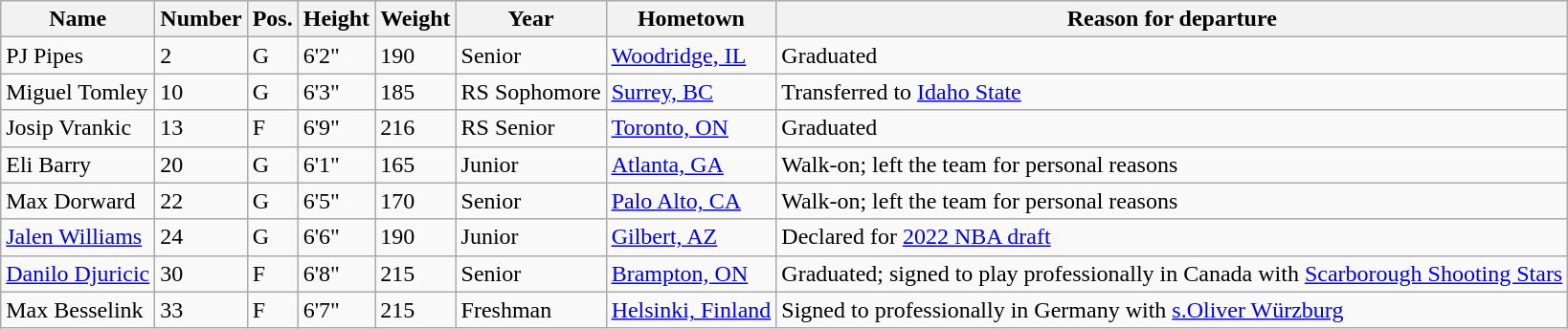<table class="wikitable sortable" border="1">
<tr>
<th>Name</th>
<th>Number</th>
<th>Pos.</th>
<th>Height</th>
<th>Weight</th>
<th>Year</th>
<th>Hometown</th>
<th class="unsortable">Reason for departure</th>
</tr>
<tr>
<td>PJ Pipes</td>
<td>2</td>
<td>G</td>
<td>6'2"</td>
<td>190</td>
<td>Senior</td>
<td><a href='#'>Woodridge, IL</a></td>
<td>Graduated</td>
</tr>
<tr>
<td>Miguel Tomley</td>
<td>10</td>
<td>G</td>
<td>6'3"</td>
<td>185</td>
<td>RS Sophomore</td>
<td><a href='#'>Surrey, BC</a></td>
<td>Transferred to <a href='#'>Idaho State</a></td>
</tr>
<tr>
<td>Josip Vrankic</td>
<td>13</td>
<td>F</td>
<td>6'9"</td>
<td>216</td>
<td>RS Senior</td>
<td><a href='#'>Toronto, ON</a></td>
<td>Graduated</td>
</tr>
<tr>
<td>Eli Barry</td>
<td>20</td>
<td>G</td>
<td>6'1"</td>
<td>165</td>
<td>Junior</td>
<td><a href='#'>Atlanta, GA</a></td>
<td>Walk-on; left the team for personal reasons</td>
</tr>
<tr>
<td>Max Dorward</td>
<td>22</td>
<td>G</td>
<td>6'5"</td>
<td>170</td>
<td>Senior</td>
<td><a href='#'>Palo Alto, CA</a></td>
<td>Walk-on; left the team for personal reasons</td>
</tr>
<tr>
<td><a href='#'>Jalen Williams</a></td>
<td>24</td>
<td>G</td>
<td>6'6"</td>
<td>190</td>
<td>Junior</td>
<td><a href='#'>Gilbert, AZ</a></td>
<td>Declared for <a href='#'>2022 NBA draft</a></td>
</tr>
<tr>
<td><a href='#'>Danilo Djuricic</a></td>
<td>30</td>
<td>F</td>
<td>6'8"</td>
<td>215</td>
<td>Senior</td>
<td><a href='#'>Brampton, ON</a></td>
<td>Graduated; signed to play professionally in Canada with <a href='#'>Scarborough Shooting Stars</a></td>
</tr>
<tr>
<td>Max Besselink</td>
<td>33</td>
<td>F</td>
<td>6'7"</td>
<td>215</td>
<td>Freshman</td>
<td><a href='#'>Helsinki, Finland</a></td>
<td>Signed to professionally in Germany with <a href='#'>s.Oliver Würzburg</a></td>
</tr>
</table>
